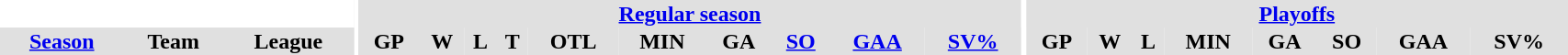<table border="0" cellpadding="1" cellspacing="0" style="text-align:center; width:90%">
<tr ALIGN="center" bgcolor="#e0e0e0">
<th align="center" colspan="3" bgcolor="#ffffff"></th>
<th align="center" rowspan="99" bgcolor="#ffffff"></th>
<th align="center" colspan="10" bgcolor="#e0e0e0"><a href='#'>Regular season</a></th>
<th align="center" rowspan="99" bgcolor="#ffffff"></th>
<th align="center" colspan="8" bgcolor="#e0e0e0"><a href='#'>Playoffs</a></th>
</tr>
<tr ALIGN="center" bgcolor="#e0e0e0">
<th><a href='#'>Season</a></th>
<th>Team</th>
<th>League</th>
<th>GP</th>
<th>W</th>
<th>L</th>
<th>T</th>
<th>OTL</th>
<th>MIN</th>
<th>GA</th>
<th><a href='#'>SO</a></th>
<th><a href='#'>GAA</a></th>
<th><a href='#'>SV%</a></th>
<th>GP</th>
<th>W</th>
<th>L</th>
<th>MIN</th>
<th>GA</th>
<th>SO</th>
<th>GAA</th>
<th>SV%</th>
</tr>
</table>
